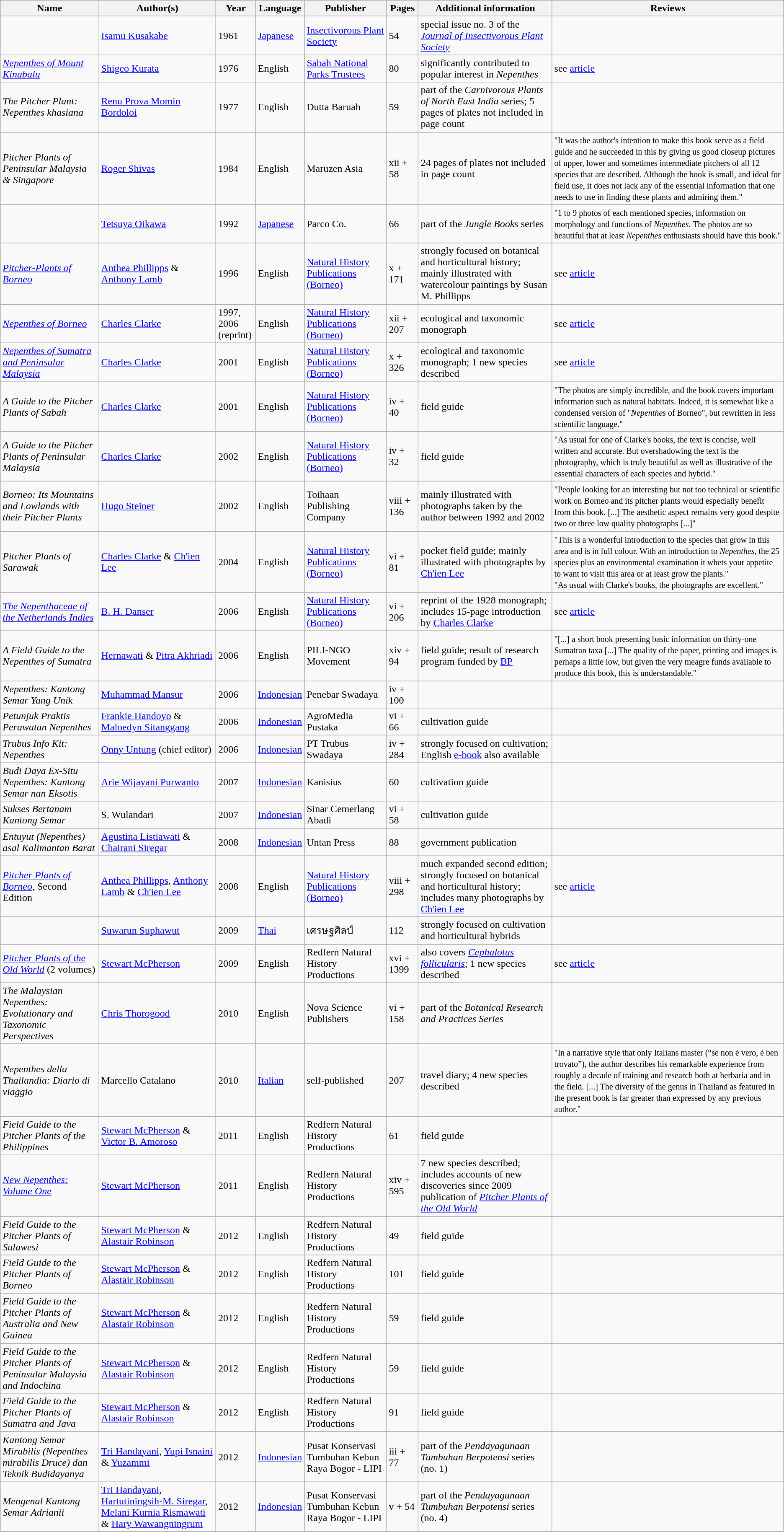<table class="sortable wikitable">
<tr>
<th>Name</th>
<th>Author(s)</th>
<th>Year</th>
<th>Language</th>
<th>Publisher</th>
<th>Pages</th>
<th>Additional information</th>
<th>Reviews</th>
</tr>
<tr>
<td></td>
<td><a href='#'>Isamu Kusakabe</a></td>
<td>1961</td>
<td><a href='#'>Japanese</a></td>
<td><a href='#'>Insectivorous Plant Society</a></td>
<td>54</td>
<td>special issue no. 3 of the <em><a href='#'>Journal of Insectivorous Plant Society</a></em></td>
<td></td>
</tr>
<tr>
<td><em><a href='#'>Nepenthes of Mount Kinabalu</a></em></td>
<td><a href='#'>Shigeo Kurata</a></td>
<td>1976</td>
<td>English</td>
<td><a href='#'>Sabah National Parks Trustees</a></td>
<td>80</td>
<td>significantly contributed to popular interest in <em>Nepenthes</em></td>
<td>see <a href='#'>article</a></td>
</tr>
<tr>
<td><em>The Pitcher Plant: Nepenthes khasiana</em></td>
<td><a href='#'>Renu Prova Momin Bordoloi</a></td>
<td>1977</td>
<td>English</td>
<td>Dutta Baruah</td>
<td>59</td>
<td>part of the <em>Carnivorous Plants of North East India</em> series; 5 pages of plates not included in page count</td>
<td></td>
</tr>
<tr>
<td><em>Pitcher Plants of Peninsular Malaysia & Singapore</em></td>
<td><a href='#'>Roger Shivas</a></td>
<td>1984</td>
<td>English</td>
<td>Maruzen Asia</td>
<td>xii + 58</td>
<td>24 pages of plates not included in page count</td>
<td><small>"It was the author's intention to make this book serve as a field guide and he succeeded in this by giving us good closeup pictures of upper, lower and sometimes intermediate pitchers of all 12 species that are described. Although the book is small, and ideal for field use, it does not lack any of the essential information that one needs to use in finding these plants and admiring them."</small></td>
</tr>
<tr>
<td></td>
<td><a href='#'>Tetsuya Oikawa</a></td>
<td>1992</td>
<td><a href='#'>Japanese</a></td>
<td>Parco Co.</td>
<td>66</td>
<td>part of the <em>Jungle Books</em> series</td>
<td><small>"1 to 9 photos of each mentioned species, information on morphology and functions of <em>Nepenthes</em>. The photos are so beautiful that at least <em>Nepenthes</em> enthusiasts should have this book."</small></td>
</tr>
<tr>
<td><em><a href='#'>Pitcher-Plants of Borneo</a></em></td>
<td><a href='#'>Anthea Phillipps</a> & <a href='#'>Anthony Lamb</a></td>
<td>1996</td>
<td>English</td>
<td><a href='#'>Natural History Publications (Borneo)</a></td>
<td>x + 171</td>
<td>strongly focused on botanical and horticultural history; mainly illustrated with watercolour paintings by Susan M. Phillipps</td>
<td>see <a href='#'>article</a></td>
</tr>
<tr>
<td><em><a href='#'>Nepenthes of Borneo</a></em></td>
<td><a href='#'>Charles Clarke</a></td>
<td>1997, 2006<br>(reprint)</td>
<td>English</td>
<td><a href='#'>Natural History Publications (Borneo)</a></td>
<td>xii + 207</td>
<td>ecological and taxonomic monograph</td>
<td>see <a href='#'>article</a></td>
</tr>
<tr>
<td><em><a href='#'>Nepenthes of Sumatra and Peninsular Malaysia</a></em></td>
<td><a href='#'>Charles Clarke</a></td>
<td>2001</td>
<td>English</td>
<td><a href='#'>Natural History Publications (Borneo)</a></td>
<td>x + 326</td>
<td>ecological and taxonomic monograph; 1 new species described</td>
<td>see <a href='#'>article</a></td>
</tr>
<tr>
<td><em>A Guide to the Pitcher Plants of Sabah</em></td>
<td><a href='#'>Charles Clarke</a></td>
<td>2001</td>
<td>English</td>
<td><a href='#'>Natural History Publications (Borneo)</a></td>
<td>iv + 40</td>
<td>field guide</td>
<td><small>"The photos are simply incredible, and the book covers important information such as natural habitats. Indeed, it is somewhat like a condensed version of "<em>Nepenthes</em> of Borneo", but rewritten in less scientific language."</small></td>
</tr>
<tr>
<td><em>A Guide to the Pitcher Plants of Peninsular Malaysia</em></td>
<td><a href='#'>Charles Clarke</a></td>
<td>2002</td>
<td>English</td>
<td><a href='#'>Natural History Publications (Borneo)</a></td>
<td>iv + 32</td>
<td>field guide</td>
<td><small>"As usual for one of Clarke's books, the text is concise, well written and accurate. But overshadowing the text is the photography, which is truly beautiful as well as illustrative of the essential characters of each species and hybrid."</small></td>
</tr>
<tr>
<td><em>Borneo: Its Mountains and Lowlands with their Pitcher Plants</em></td>
<td><a href='#'>Hugo Steiner</a></td>
<td>2002</td>
<td>English</td>
<td>Toihaan Publishing Company</td>
<td>viii + 136</td>
<td>mainly illustrated with photographs taken by the author between 1992 and 2002</td>
<td><small>"People looking for an interesting but not too technical or scientific work on Borneo and its pitcher plants would especially benefit from this book. [...] The aesthetic aspect remains very good despite two or three low quality photographs [...]"</small></td>
</tr>
<tr>
<td><em>Pitcher Plants of Sarawak</em></td>
<td><a href='#'>Charles Clarke</a> & <a href='#'>Ch'ien Lee</a></td>
<td>2004</td>
<td>English</td>
<td><a href='#'>Natural History Publications (Borneo)</a></td>
<td>vi + 81</td>
<td>pocket field guide; mainly illustrated with photographs by <a href='#'>Ch'ien Lee</a></td>
<td><small>"This is a wonderful introduction to the species that grow in this area and is in full colour. With an introduction to <em>Nepenthes</em>, the 25 species plus an environmental examination it whets your appetite to want to visit this area or at least grow the plants."<br>"As usual with Clarke's books, the photographs are excellent."</small></td>
</tr>
<tr>
<td><em><a href='#'>The Nepenthaceae of the Netherlands Indies</a></em></td>
<td><a href='#'>B. H. Danser</a></td>
<td>2006</td>
<td>English</td>
<td><a href='#'>Natural History Publications (Borneo)</a></td>
<td>vi + 206</td>
<td>reprint of the 1928 monograph; includes 15-page introduction by <a href='#'>Charles Clarke</a></td>
<td>see <a href='#'>article</a></td>
</tr>
<tr>
<td><em>A Field Guide to the Nepenthes of Sumatra</em></td>
<td><a href='#'>Hernawati</a> & <a href='#'>Pitra Akhriadi</a></td>
<td>2006</td>
<td>English</td>
<td>PILI-NGO Movement</td>
<td>xiv + 94</td>
<td>field guide; result of research program funded by <a href='#'>BP</a></td>
<td><small>"[...] a short book presenting basic information on thirty-one Sumatran taxa [...] The quality of the paper, printing and images is perhaps a little low, but given the very meagre funds available to produce this book, this is understandable."</small></td>
</tr>
<tr>
<td><em>Nepenthes: Kantong Semar Yang Unik</em></td>
<td><a href='#'>Muhammad Mansur</a></td>
<td>2006</td>
<td><a href='#'>Indonesian</a></td>
<td>Penebar Swadaya</td>
<td>iv + 100</td>
<td></td>
<td></td>
</tr>
<tr>
<td><em>Petunjuk Praktis Perawatan Nepenthes</em></td>
<td><a href='#'>Frankie Handoyo</a> & <a href='#'>Maloedyn Sitanggang</a></td>
<td>2006</td>
<td><a href='#'>Indonesian</a></td>
<td>AgroMedia Pustaka</td>
<td>vi + 66</td>
<td>cultivation guide</td>
<td></td>
</tr>
<tr>
<td><em>Trubus Info Kit: Nepenthes</em></td>
<td><a href='#'>Onny Untung</a> (chief editor)</td>
<td>2006</td>
<td><a href='#'>Indonesian</a></td>
<td>PT Trubus Swadaya</td>
<td>iv + 284</td>
<td>strongly focused on cultivation; English <a href='#'>e-book</a> also available</td>
<td></td>
</tr>
<tr>
<td><em>Budi Daya Ex-Situ Nepenthes: Kantong Semar nan Eksotis</em></td>
<td><a href='#'>Arie Wijayani Purwanto</a></td>
<td>2007</td>
<td><a href='#'>Indonesian</a></td>
<td>Kanisius</td>
<td>60</td>
<td>cultivation guide</td>
<td></td>
</tr>
<tr>
<td><em>Sukses Bertanam Kantong Semar</em></td>
<td>S. Wulandari</td>
<td>2007</td>
<td><a href='#'>Indonesian</a></td>
<td>Sinar Cemerlang Abadi</td>
<td>vi + 58</td>
<td>cultivation guide</td>
<td></td>
</tr>
<tr>
<td><em>Entuyut (Nepenthes) asal Kalimantan Barat</em></td>
<td><a href='#'>Agustina Listiawati</a> & <a href='#'>Chairani Siregar</a></td>
<td>2008</td>
<td><a href='#'>Indonesian</a></td>
<td>Untan Press</td>
<td>88</td>
<td>government publication</td>
<td></td>
</tr>
<tr>
<td><em><a href='#'>Pitcher Plants of Borneo</a></em>, Second Edition</td>
<td><a href='#'>Anthea Phillipps</a>, <a href='#'>Anthony Lamb</a> & <a href='#'>Ch'ien Lee</a></td>
<td>2008</td>
<td>English</td>
<td><a href='#'>Natural History Publications (Borneo)</a></td>
<td>viii + 298</td>
<td>much expanded second edition; strongly focused on botanical and horticultural history; includes many photographs by <a href='#'>Ch'ien Lee</a></td>
<td>see <a href='#'>article</a></td>
</tr>
<tr>
<td></td>
<td><a href='#'>Suwarun Suphawut</a></td>
<td>2009</td>
<td><a href='#'>Thai</a></td>
<td>เศรษฐศิลป์</td>
<td>112</td>
<td>strongly focused on cultivation and horticultural hybrids</td>
<td></td>
</tr>
<tr>
<td><em><a href='#'>Pitcher Plants of the Old World</a></em> (2 volumes)</td>
<td><a href='#'>Stewart McPherson</a></td>
<td>2009</td>
<td>English</td>
<td>Redfern Natural History Productions</td>
<td>xvi + 1399</td>
<td>also covers <em><a href='#'>Cephalotus follicularis</a></em>; 1 new species described</td>
<td>see <a href='#'>article</a></td>
</tr>
<tr>
<td><em>The Malaysian Nepenthes: Evolutionary and Taxonomic Perspectives</em></td>
<td><a href='#'>Chris Thorogood</a></td>
<td>2010</td>
<td>English</td>
<td>Nova Science Publishers</td>
<td>vi + 158</td>
<td>part of the <em>Botanical Research and Practices Series</em></td>
<td></td>
</tr>
<tr>
<td><em>Nepenthes della Thailandia: Diario di viaggio</em></td>
<td>Marcello Catalano</td>
<td>2010</td>
<td><a href='#'>Italian</a></td>
<td>self-published</td>
<td>207</td>
<td>travel diary; 4 new species described</td>
<td><small>"In a narrative style that only Italians master (“se non è vero, è ben trovato”), the author describes his remarkable experience from roughly a decade of training and research both at herbaria and in the field. [...] The diversity of the genus in Thailand as featured in the present book is far greater than expressed by any previous author."</small></td>
</tr>
<tr>
<td><em>Field Guide to the Pitcher Plants of the Philippines</em></td>
<td><a href='#'>Stewart McPherson</a> & <a href='#'>Victor B. Amoroso</a></td>
<td>2011</td>
<td>English</td>
<td>Redfern Natural History Productions</td>
<td>61</td>
<td>field guide</td>
<td></td>
</tr>
<tr>
<td><em><a href='#'>New Nepenthes: Volume One</a></em></td>
<td><a href='#'>Stewart McPherson</a></td>
<td>2011</td>
<td>English</td>
<td>Redfern Natural History Productions</td>
<td>xiv + 595</td>
<td>7 new species described; includes accounts of new discoveries since 2009 publication of <em><a href='#'>Pitcher Plants of the Old World</a></em></td>
<td></td>
</tr>
<tr>
<td><em>Field Guide to the Pitcher Plants of Sulawesi</em></td>
<td><a href='#'>Stewart McPherson</a> & <a href='#'>Alastair Robinson</a></td>
<td>2012</td>
<td>English</td>
<td>Redfern Natural History Productions</td>
<td>49</td>
<td>field guide</td>
<td></td>
</tr>
<tr>
<td><em>Field Guide to the Pitcher Plants of Borneo</em></td>
<td><a href='#'>Stewart McPherson</a> & <a href='#'>Alastair Robinson</a></td>
<td>2012</td>
<td>English</td>
<td>Redfern Natural History Productions</td>
<td>101</td>
<td>field guide</td>
<td></td>
</tr>
<tr>
<td><em>Field Guide to the Pitcher Plants of Australia and New Guinea</em></td>
<td><a href='#'>Stewart McPherson</a> & <a href='#'>Alastair Robinson</a></td>
<td>2012</td>
<td>English</td>
<td>Redfern Natural History Productions</td>
<td>59</td>
<td>field guide</td>
<td></td>
</tr>
<tr>
<td><em>Field Guide to the Pitcher Plants of Peninsular Malaysia and Indochina</em></td>
<td><a href='#'>Stewart McPherson</a> & <a href='#'>Alastair Robinson</a></td>
<td>2012</td>
<td>English</td>
<td>Redfern Natural History Productions</td>
<td>59</td>
<td>field guide</td>
<td></td>
</tr>
<tr>
<td><em>Field Guide to the Pitcher Plants of Sumatra and Java</em></td>
<td><a href='#'>Stewart McPherson</a> & <a href='#'>Alastair Robinson</a></td>
<td>2012</td>
<td>English</td>
<td>Redfern Natural History Productions</td>
<td>91</td>
<td>field guide</td>
<td></td>
</tr>
<tr>
<td><em>Kantong Semar Mirabilis (Nepenthes mirabilis Druce) dan Teknik Budidayanya</em></td>
<td><a href='#'>Tri Handayani</a>, <a href='#'>Yupi Isnaini</a> & <a href='#'>Yuzammi</a></td>
<td>2012</td>
<td><a href='#'>Indonesian</a></td>
<td>Pusat Konservasi Tumbuhan Kebun Raya Bogor - LIPI</td>
<td>iii + 77</td>
<td>part of the <em>Pendayagunaan Tumbuhan Berpotensi</em> series (no. 1)</td>
<td></td>
</tr>
<tr>
<td><em>Mengenal Kantong Semar Adrianii</em></td>
<td><a href='#'>Tri Handayani</a>, <a href='#'>Hartutiningsih-M. Siregar</a>, <a href='#'>Melani Kurnia Rismawati</a> & <a href='#'>Hary Wawangningrum</a></td>
<td>2012</td>
<td><a href='#'>Indonesian</a></td>
<td>Pusat Konservasi Tumbuhan Kebun Raya Bogor - LIPI</td>
<td>v + 54</td>
<td>part of the <em>Pendayagunaan Tumbuhan Berpotensi</em> series (no. 4)</td>
<td></td>
</tr>
</table>
